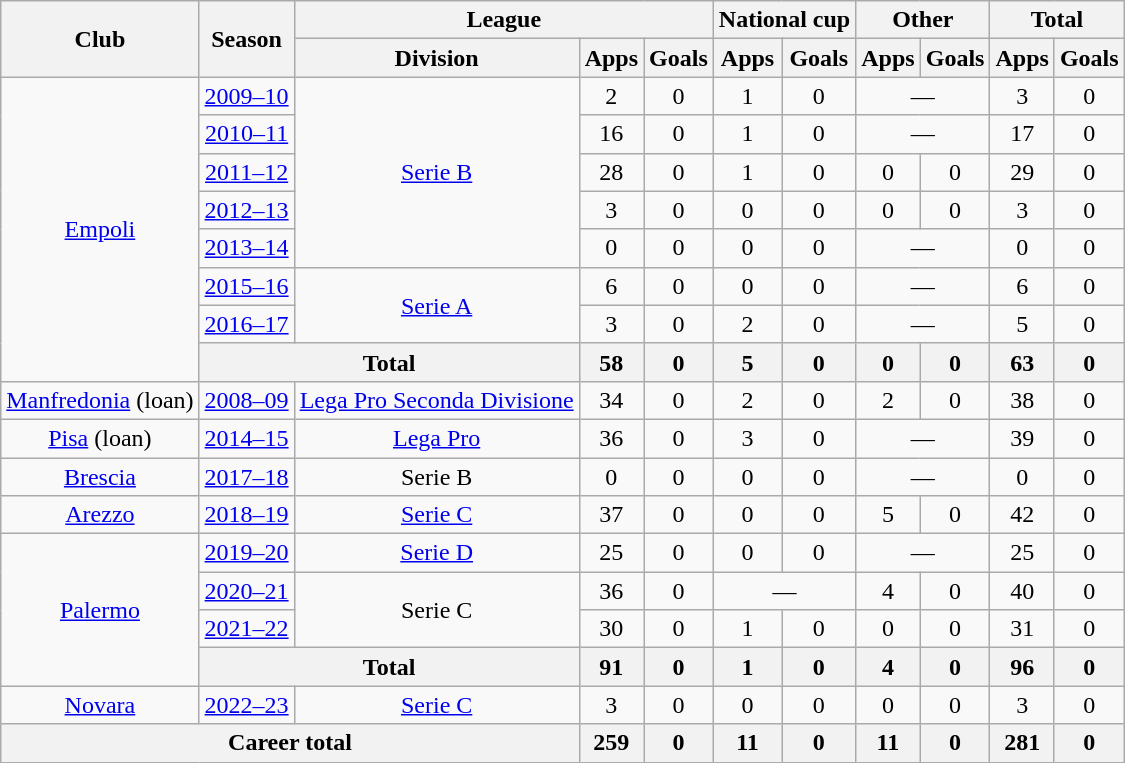<table class="wikitable" style="text-align: center;">
<tr>
<th rowspan="2">Club</th>
<th rowspan="2">Season</th>
<th colspan="3">League</th>
<th colspan="2">National cup</th>
<th colspan="2">Other</th>
<th colspan="2">Total</th>
</tr>
<tr>
<th>Division</th>
<th>Apps</th>
<th>Goals</th>
<th>Apps</th>
<th>Goals</th>
<th>Apps</th>
<th>Goals</th>
<th>Apps</th>
<th>Goals</th>
</tr>
<tr>
<td rowspan="8"><a href='#'>Empoli</a></td>
<td><a href='#'>2009–10</a></td>
<td rowspan="5"><a href='#'>Serie B</a></td>
<td>2</td>
<td>0</td>
<td>1</td>
<td>0</td>
<td colspan="2">—</td>
<td>3</td>
<td>0</td>
</tr>
<tr>
<td><a href='#'>2010–11</a></td>
<td>16</td>
<td>0</td>
<td>1</td>
<td>0</td>
<td colspan="2">—</td>
<td>17</td>
<td>0</td>
</tr>
<tr>
<td><a href='#'>2011–12</a></td>
<td>28</td>
<td>0</td>
<td>1</td>
<td>0</td>
<td>0</td>
<td>0</td>
<td>29</td>
<td>0</td>
</tr>
<tr>
<td><a href='#'>2012–13</a></td>
<td>3</td>
<td>0</td>
<td>0</td>
<td>0</td>
<td>0</td>
<td>0</td>
<td>3</td>
<td>0</td>
</tr>
<tr>
<td><a href='#'>2013–14</a></td>
<td>0</td>
<td>0</td>
<td>0</td>
<td>0</td>
<td colspan="2">—</td>
<td>0</td>
<td>0</td>
</tr>
<tr>
<td><a href='#'>2015–16</a></td>
<td rowspan="2"><a href='#'>Serie A</a></td>
<td>6</td>
<td>0</td>
<td>0</td>
<td>0</td>
<td colspan="2">—</td>
<td>6</td>
<td>0</td>
</tr>
<tr>
<td><a href='#'>2016–17</a></td>
<td>3</td>
<td>0</td>
<td>2</td>
<td>0</td>
<td colspan="2">—</td>
<td>5</td>
<td>0</td>
</tr>
<tr>
<th colspan="2">Total</th>
<th>58</th>
<th>0</th>
<th>5</th>
<th>0</th>
<th>0</th>
<th>0</th>
<th>63</th>
<th>0</th>
</tr>
<tr>
<td><a href='#'>Manfredonia</a> (loan)</td>
<td><a href='#'>2008–09</a></td>
<td><a href='#'>Lega Pro Seconda Divisione</a></td>
<td>34</td>
<td>0</td>
<td>2</td>
<td>0</td>
<td>2</td>
<td>0</td>
<td>38</td>
<td>0</td>
</tr>
<tr>
<td><a href='#'>Pisa</a> (loan)</td>
<td><a href='#'>2014–15</a></td>
<td><a href='#'>Lega Pro</a></td>
<td>36</td>
<td>0</td>
<td>3</td>
<td>0</td>
<td colspan="2">—</td>
<td>39</td>
<td>0</td>
</tr>
<tr>
<td><a href='#'>Brescia</a></td>
<td><a href='#'>2017–18</a></td>
<td>Serie B</td>
<td>0</td>
<td>0</td>
<td>0</td>
<td>0</td>
<td colspan="2">—</td>
<td>0</td>
<td>0</td>
</tr>
<tr>
<td><a href='#'>Arezzo</a></td>
<td><a href='#'>2018–19</a></td>
<td><a href='#'>Serie C</a></td>
<td>37</td>
<td>0</td>
<td>0</td>
<td>0</td>
<td>5</td>
<td>0</td>
<td>42</td>
<td>0</td>
</tr>
<tr>
<td rowspan="4"><a href='#'>Palermo</a></td>
<td><a href='#'>2019–20</a></td>
<td><a href='#'>Serie D</a></td>
<td>25</td>
<td>0</td>
<td>0</td>
<td>0</td>
<td colspan="2">—</td>
<td>25</td>
<td>0</td>
</tr>
<tr>
<td><a href='#'>2020–21</a></td>
<td rowspan="2">Serie C</td>
<td>36</td>
<td>0</td>
<td colspan="2">—</td>
<td>4</td>
<td>0</td>
<td>40</td>
<td>0</td>
</tr>
<tr>
<td><a href='#'>2021–22</a></td>
<td>30</td>
<td>0</td>
<td>1</td>
<td>0</td>
<td>0</td>
<td>0</td>
<td>31</td>
<td>0</td>
</tr>
<tr>
<th colspan="2">Total</th>
<th>91</th>
<th>0</th>
<th>1</th>
<th>0</th>
<th>4</th>
<th>0</th>
<th>96</th>
<th>0</th>
</tr>
<tr>
<td><a href='#'>Novara</a></td>
<td><a href='#'>2022–23</a></td>
<td><a href='#'>Serie C</a></td>
<td>3</td>
<td>0</td>
<td>0</td>
<td>0</td>
<td>0</td>
<td>0</td>
<td>3</td>
<td>0</td>
</tr>
<tr>
<th colspan="3">Career total</th>
<th>259</th>
<th>0</th>
<th>11</th>
<th>0</th>
<th>11</th>
<th>0</th>
<th>281</th>
<th>0</th>
</tr>
</table>
